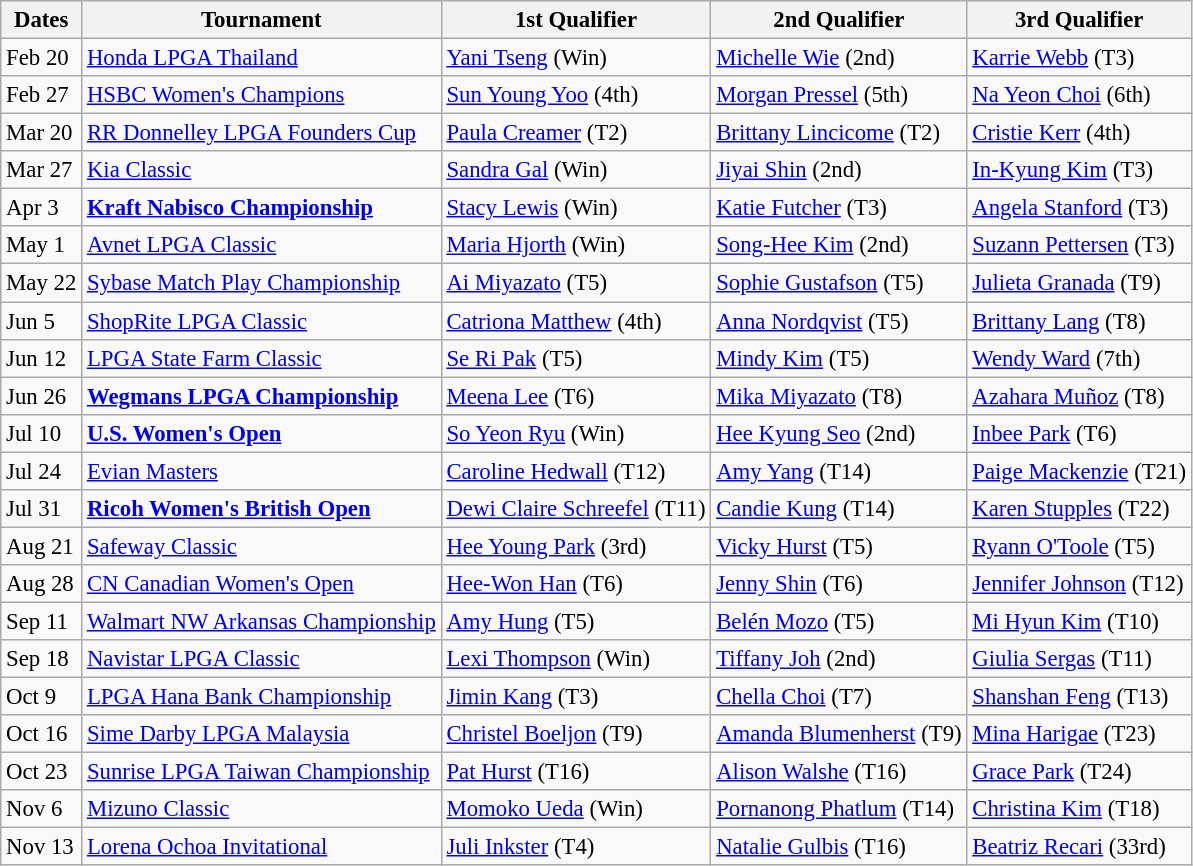<table class="wikitable" style="font-size:95%;">
<tr>
<th>Dates</th>
<th>Tournament</th>
<th>1st Qualifier</th>
<th>2nd Qualifier</th>
<th>3rd Qualifier</th>
</tr>
<tr>
<td>Feb 20</td>
<td><a href='#'>Honda LPGA Thailand</a></td>
<td> <a href='#'>Yani Tseng</a> <span>(Win)</span></td>
<td> <a href='#'>Michelle Wie</a> <span>(2nd)</span></td>
<td> <a href='#'>Karrie Webb</a> <span>(T3)</span></td>
</tr>
<tr>
<td>Feb 27</td>
<td><a href='#'>HSBC Women's Champions</a></td>
<td> <a href='#'>Sun Young Yoo</a> <span>(4th)</span></td>
<td> <a href='#'>Morgan Pressel</a> <span>(5th)</span></td>
<td> <a href='#'>Na Yeon Choi</a> <span>(6th)</span></td>
</tr>
<tr>
<td>Mar 20</td>
<td><a href='#'>RR Donnelley LPGA Founders Cup</a></td>
<td> <a href='#'>Paula Creamer</a> <span> (T2) </span></td>
<td> <a href='#'>Brittany Lincicome</a> <span> (T2) </span></td>
<td> <a href='#'>Cristie Kerr</a> <span> (4th)</span></td>
</tr>
<tr>
<td>Mar 27</td>
<td><a href='#'>Kia Classic</a></td>
<td> <a href='#'>Sandra Gal</a> <span>(Win)</span></td>
<td> <a href='#'>Jiyai Shin</a> <span> (2nd) </span></td>
<td> <a href='#'>In-Kyung Kim</a> <span> (T3) </span></td>
</tr>
<tr>
<td>Apr 3</td>
<td><strong><a href='#'>Kraft Nabisco Championship</a></strong></td>
<td> <a href='#'>Stacy Lewis</a> <span>(Win)</span></td>
<td> <a href='#'>Katie Futcher</a> <span>(T3)</span></td>
<td> <a href='#'>Angela Stanford</a> <span>(T3)</span></td>
</tr>
<tr>
<td>May 1</td>
<td><a href='#'>Avnet LPGA Classic</a></td>
<td> <a href='#'>Maria Hjorth</a> <span>(Win)</span></td>
<td> <a href='#'>Song-Hee Kim</a> <span>(2nd)</span></td>
<td> <a href='#'>Suzann Pettersen</a> <span>(T3)</span></td>
</tr>
<tr>
<td>May 22</td>
<td><a href='#'>Sybase Match Play Championship</a></td>
<td> <a href='#'>Ai Miyazato</a> <span>(T5)</span></td>
<td> <a href='#'>Sophie Gustafson</a> <span>(T5)</span></td>
<td> <a href='#'>Julieta Granada</a> <span>(T9)</span></td>
</tr>
<tr>
<td>Jun 5</td>
<td><a href='#'>ShopRite LPGA Classic</a></td>
<td> <a href='#'>Catriona Matthew</a> <span>(4th)</span></td>
<td> <a href='#'>Anna Nordqvist</a> <span>(T5)</span></td>
<td> <a href='#'>Brittany Lang</a> <span>(T8)</span></td>
</tr>
<tr>
<td>Jun 12</td>
<td><a href='#'>LPGA State Farm Classic</a></td>
<td> <a href='#'>Se Ri Pak</a> <span>(T5)</span></td>
<td> <a href='#'>Mindy Kim</a> <span>(T5)</span></td>
<td> <a href='#'>Wendy Ward</a> <span>(7th)</span></td>
</tr>
<tr>
<td>Jun 26</td>
<td><strong><a href='#'>Wegmans LPGA Championship</a></strong></td>
<td> <a href='#'>Meena Lee</a> <span>(T6)</span></td>
<td> <a href='#'>Mika Miyazato</a> <span>(T8)</span></td>
<td> <a href='#'>Azahara Muñoz</a> <span>(T8)</span></td>
</tr>
<tr>
<td>Jul 10</td>
<td><strong><a href='#'>U.S. Women's Open</a></strong></td>
<td> <a href='#'>So Yeon Ryu</a> <span>(Win)</span></td>
<td> <a href='#'>Hee Kyung Seo</a> <span>(2nd)</span></td>
<td> <a href='#'>Inbee Park</a> <span>(T6)</span></td>
</tr>
<tr>
<td>Jul 24</td>
<td><a href='#'>Evian Masters</a></td>
<td> <a href='#'>Caroline Hedwall</a> <span>(T12)</span></td>
<td> <a href='#'>Amy Yang</a> <span>(T14)</span></td>
<td> <a href='#'>Paige Mackenzie</a> <span>(T21)</span></td>
</tr>
<tr>
<td>Jul 31</td>
<td><strong><a href='#'>Ricoh Women's British Open</a></strong></td>
<td> <a href='#'>Dewi Claire Schreefel</a> <span>(T11)</span></td>
<td> <a href='#'>Candie Kung</a> <span>(T14)</span></td>
<td> <a href='#'>Karen Stupples</a> <span>(T22)</span></td>
</tr>
<tr>
<td>Aug 21</td>
<td><a href='#'>Safeway Classic</a></td>
<td> <a href='#'>Hee Young Park</a> <span>(3rd)</span></td>
<td> <a href='#'>Vicky Hurst</a> <span>(T5)</span></td>
<td> <a href='#'>Ryann O'Toole</a> <span>(T5)</span></td>
</tr>
<tr>
<td>Aug 28</td>
<td><a href='#'>CN Canadian Women's Open</a></td>
<td> <a href='#'>Hee-Won Han</a> <span>(T6)</span></td>
<td> <a href='#'>Jenny Shin</a> <span>(T6)</span></td>
<td> <a href='#'>Jennifer Johnson</a> <span>(T12)</span></td>
</tr>
<tr>
<td>Sep 11</td>
<td><a href='#'>Walmart NW Arkansas Championship</a></td>
<td> <a href='#'>Amy Hung</a> <span>(T5)</span></td>
<td> <a href='#'>Belén Mozo</a> <span>(T5)</span></td>
<td> <a href='#'>Mi Hyun Kim</a> <span>(T10)</span></td>
</tr>
<tr>
<td>Sep 18</td>
<td><a href='#'>Navistar LPGA Classic</a></td>
<td> <a href='#'>Lexi Thompson</a> <span>(Win)</span></td>
<td> <a href='#'>Tiffany Joh</a> <span>(2nd)</span></td>
<td> <a href='#'>Giulia Sergas</a> <span>(T11)</span></td>
</tr>
<tr>
<td>Oct 9</td>
<td><a href='#'>LPGA Hana Bank Championship</a></td>
<td> <a href='#'>Jimin Kang</a> <span>(T3)</span></td>
<td> <a href='#'>Chella Choi</a> <span>(T7)</span></td>
<td> <a href='#'>Shanshan Feng</a> <span>(T13)</span></td>
</tr>
<tr>
<td>Oct 16</td>
<td><a href='#'>Sime Darby LPGA Malaysia</a></td>
<td> <a href='#'>Christel Boeljon</a> <span>(T9)</span></td>
<td> <a href='#'>Amanda Blumenherst</a> <span>(T9)</span></td>
<td> <a href='#'>Mina Harigae</a> <span>(T23)</span></td>
</tr>
<tr>
<td>Oct 23</td>
<td><a href='#'>Sunrise LPGA Taiwan Championship</a></td>
<td> <a href='#'>Pat Hurst</a> <span>(T16)</span></td>
<td> <a href='#'>Alison Walshe</a> <span>(T16)</span></td>
<td> <a href='#'>Grace Park</a> <span>(T24)</span></td>
</tr>
<tr>
<td>Nov 6</td>
<td><a href='#'>Mizuno Classic</a></td>
<td> <a href='#'>Momoko Ueda</a> <span>(Win)</span></td>
<td> <a href='#'>Pornanong Phatlum</a> <span>(T14)</span></td>
<td> <a href='#'>Christina Kim</a> <span>(T18)</span></td>
</tr>
<tr>
<td>Nov 13</td>
<td><a href='#'>Lorena Ochoa Invitational</a></td>
<td> <a href='#'>Juli Inkster</a> <span>(T4)</span></td>
<td> <a href='#'>Natalie Gulbis</a> <span>(T16)</span></td>
<td> <a href='#'>Beatriz Recari</a> <span>(33rd)</span></td>
</tr>
</table>
